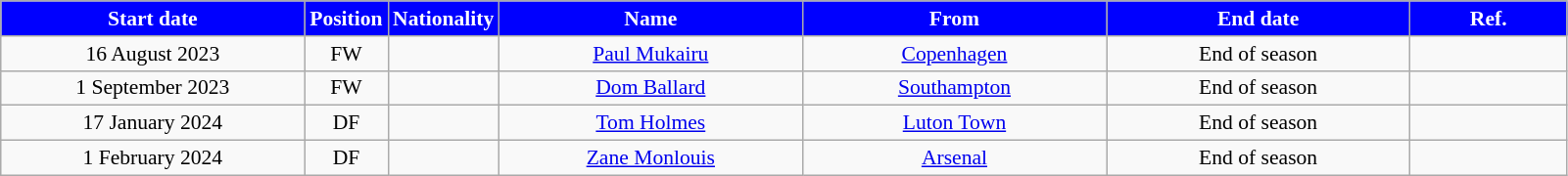<table class="wikitable"  style="text-align:center; font-size:90%; ">
<tr>
<th style="background:#00f; color:white; width:200px;">Start date</th>
<th style="background:#00f; color:white; width:50px;">Position</th>
<th style="background:#00f; color:white; width:50px;">Nationality</th>
<th style="background:#00f; color:white; width:200px;">Name</th>
<th style="background:#00f; color:white; width:200px;">From</th>
<th style="background:#00f; color:white; width:200px;">End date</th>
<th style="background:#00f; color:white; width:100px;">Ref.</th>
</tr>
<tr>
<td>16 August 2023</td>
<td>FW</td>
<td></td>
<td><a href='#'>Paul Mukairu</a></td>
<td><a href='#'>Copenhagen</a></td>
<td>End of season</td>
<td></td>
</tr>
<tr>
<td>1 September 2023</td>
<td>FW</td>
<td></td>
<td><a href='#'>Dom Ballard</a></td>
<td><a href='#'>Southampton</a></td>
<td>End of season</td>
<td></td>
</tr>
<tr>
<td>17 January 2024</td>
<td>DF</td>
<td></td>
<td><a href='#'>Tom Holmes</a></td>
<td><a href='#'>Luton Town</a></td>
<td>End of season</td>
<td></td>
</tr>
<tr>
<td>1 February 2024</td>
<td>DF</td>
<td></td>
<td><a href='#'>Zane Monlouis</a></td>
<td><a href='#'>Arsenal</a></td>
<td>End of season</td>
<td></td>
</tr>
</table>
